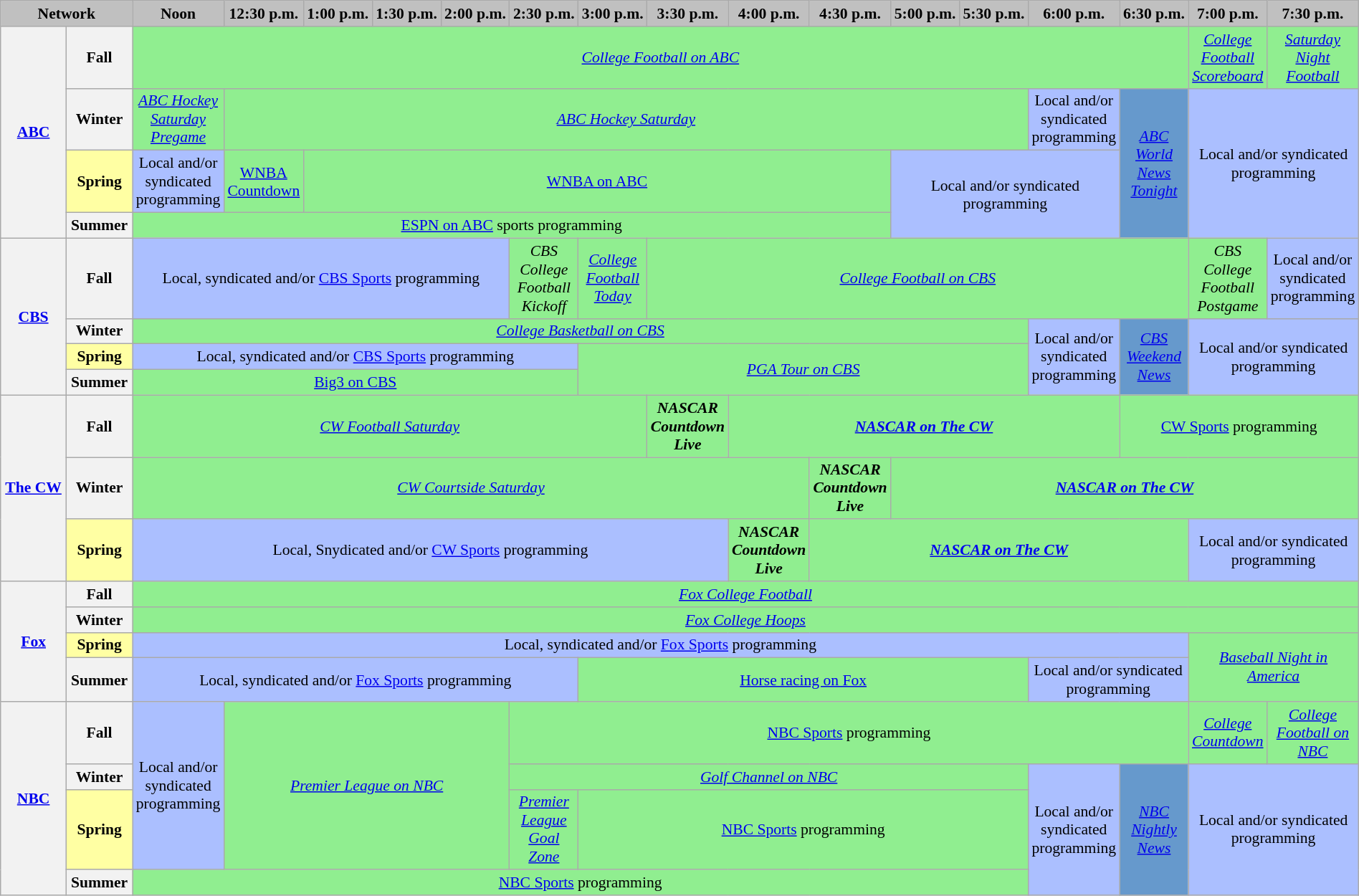<table class="wikitable" style="width:100%;margin-right:0;font-size:90%;text-align:center">
<tr>
<th colspan="2" style="background:#C0C0C0; text-align:center;">Network</th>
<th width="5%" style="background:#C0C0C0; text-align:center;">Noon</th>
<th width="5%" style="background:#C0C0C0; text-align:center;">12:30 p.m.</th>
<th width="5%" style="background:#C0C0C0; text-align:center;">1:00 p.m.</th>
<th width="5%" style="background:#C0C0C0; text-align:center;">1:30 p.m.</th>
<th width="5%" style="background:#C0C0C0; text-align:center;">2:00 p.m.</th>
<th width="5%" style="background:#C0C0C0; text-align:center;">2:30 p.m.</th>
<th width="5%" style="background:#C0C0C0; text-align:center;">3:00 p.m.</th>
<th width="5%" style="background:#C0C0C0; text-align:center;">3:30 p.m.</th>
<th width="5%" style="background:#C0C0C0; text-align:center;">4:00 p.m.</th>
<th width="5%" style="background:#C0C0C0; text-align:center;">4:30 p.m.</th>
<th width="5%" style="background:#C0C0C0; text-align:center;">5:00 p.m.</th>
<th width="5%" style="background:#C0C0C0; text-align:center;">5:30 p.m.</th>
<th width="5%" style="background:#C0C0C0; text-align:center;">6:00 p.m.</th>
<th width="5%" style="background:#C0C0C0; text-align:center;">6:30 p.m.</th>
<th width="5%" style="background:#C0C0C0; text-align:center;">7:00 p.m.</th>
<th width="5%" style="background:#C0C0C0; text-align:center;">7:30 p.m.</th>
</tr>
<tr>
<th rowspan="4"><a href='#'>ABC</a></th>
<th>Fall</th>
<td colspan="14" style="background:lightgreen;"><em><a href='#'>College Football on ABC</a></em></td>
<td style="background:lightgreen;"><em><a href='#'>College Football Scoreboard</a></em></td>
<td style="background:lightgreen;"><em><a href='#'>Saturday Night Football</a></em> </td>
</tr>
<tr>
<th>Winter</th>
<td style="background:lightgreen;"><em><a href='#'>ABC Hockey Saturday Pregame</a></em></td>
<td colspan="11" style="background:lightgreen;"><em><a href='#'>ABC Hockey Saturday</a></em></td>
<td style="background:#abbfff;">Local and/or syndicated programming</td>
<td rowspan="3" style="background: #6699CC;"><em><a href='#'>ABC World News Tonight</a></em></td>
<td rowspan="3" colspan="2" style="background:#abbfff;">Local and/or syndicated programming</td>
</tr>
<tr>
<th style="background:#FFFFA3;">Spring</th>
<td style="background:#abbfff;">Local and/or syndicated programming</td>
<td style="background:lightgreen;"><a href='#'>WNBA Countdown</a></td>
<td colspan="8" style="background:lightgreen;"><a href='#'>WNBA on ABC</a></td>
<td rowspan="2" colspan="3" style="background:#abbfff;">Local and/or syndicated programming</td>
</tr>
<tr>
<th>Summer</th>
<td colspan="10" style="background:lightgreen;"><a href='#'>ESPN on ABC</a> sports programming</td>
</tr>
<tr>
<th rowspan="4"><a href='#'>CBS</a></th>
<th>Fall</th>
<td colspan="5" style="background:#abbfff;">Local, syndicated  and/or <a href='#'>CBS Sports</a> programming</td>
<td style="background:lightgreen;"><em>CBS College Football Kickoff</em></td>
<td style="background:lightgreen;"><em><a href='#'>College Football Today</a></em></td>
<td colspan="7" style="background:lightgreen;"><em><a href='#'>College Football on CBS</a></em></td>
<td style="background:lightgreen;"><em>CBS College Football Postgame</em></td>
<td style="background:#abbfff;">Local and/or syndicated programming</td>
</tr>
<tr>
<th>Winter</th>
<td colspan="12" style="background:lightgreen;"><em><a href='#'>College Basketball on CBS</a></em></td>
<td rowspan="3" style="background:#abbfff;">Local and/or syndicated programming</td>
<td rowspan="3" style="background: #6699CC;"><em><a href='#'>CBS Weekend News</a></em></td>
<td rowspan="3" colspan="2" style="background:#abbfff;">Local and/or syndicated programming</td>
</tr>
<tr>
<th style="background:#FFFFA3;">Spring</th>
<td colspan="6" style="background:#abbfff;">Local, syndicated  and/or <a href='#'>CBS Sports</a> programming</td>
<td colspan="6" rowspan="2" style="background:lightgreen;"><em><a href='#'>PGA Tour on CBS</a></em></td>
</tr>
<tr>
<th>Summer</th>
<td colspan="6" style="background:lightgreen;"><a href='#'>Big3 on CBS</a></td>
</tr>
<tr>
<th rowspan="3"><a href='#'>The CW</a></th>
<th>Fall</th>
<td colspan="7" style="background:lightgreen"><em><a href='#'>CW Football Saturday</a></em></td>
<td style="background:lightgreen;"><strong><em>NASCAR Countdown Live</em></strong></td>
<td colspan="5" style="background:lightgreen;"><strong><em><a href='#'>NASCAR on The CW</a></em></strong></td>
<td colspan="3" style="background:lightgreen;"><a href='#'>CW Sports</a> programming</td>
</tr>
<tr>
<th>Winter</th>
<td colspan="9" style="background:lightgreen;"><em><a href='#'>CW Courtside Saturday</a></em></td>
<td style="background:lightgreen;"><strong><em>NASCAR Countdown Live</em></strong></td>
<td colspan="6" style="background:lightgreen;"><strong><em><a href='#'>NASCAR on The CW</a></em></strong></td>
</tr>
<tr>
<th style="background:#FFFFA3;">Spring</th>
<td colspan="8" style="background:#abbfff;">Local, Snydicated and/or <a href='#'>CW Sports</a> programming</td>
<td style="background:lightgreen;"><strong><em>NASCAR Countdown Live</em></strong></td>
<td colspan="5" style="background:lightgreen;"><strong><em><a href='#'>NASCAR on The CW</a></em></strong></td>
<td colspan="2" style="background:#abbfff;">Local and/or syndicated programming</td>
</tr>
<tr>
<th rowspan="4"><a href='#'>Fox</a></th>
<th>Fall</th>
<td colspan="16" style="background:lightgreen;"><em><a href='#'>Fox College Football</a></em> </td>
</tr>
<tr>
<th>Winter</th>
<td colspan="16" style="background:lightgreen;"><em><a href='#'>Fox College Hoops</a></em> </td>
</tr>
<tr>
<th style="background:#FFFFA3;">Spring</th>
<td colspan="14" style="background:#abbfff;">Local, syndicated  and/or <a href='#'>Fox Sports</a> programming</td>
<td colspan="2" rowspan="2" style="background:lightgreen;"><em><a href='#'>Baseball Night in America</a></em> </td>
</tr>
<tr>
<th>Summer</th>
<td colspan="6" style="background:#abbfff;">Local, syndicated  and/or <a href='#'>Fox Sports</a> programming</td>
<td colspan="6" style="background:lightgreen;"><a href='#'>Horse racing on Fox</a></td>
<td colspan="2" style="background:#abbfff;">Local and/or syndicated programming</td>
</tr>
<tr>
<th rowspan="4"><a href='#'>NBC</a></th>
<th>Fall</th>
<td rowspan="3" style="background:#abbfff;">Local and/or syndicated programming</td>
<td rowspan="3" colspan="4" style="background:lightgreen;"><em><a href='#'>Premier League on NBC</a></em></td>
<td colspan="9" style="background:lightgreen;"><a href='#'>NBC Sports</a> programming</td>
<td style="background:lightgreen;"><em><a href='#'>College Countdown</a></em></td>
<td style="background:lightgreen;"><em><a href='#'>College Football on NBC</a></em> </td>
</tr>
<tr>
<th>Winter</th>
<td colspan="7" style="background:lightgreen;"><em><a href='#'>Golf Channel on NBC</a></em></td>
<td rowspan="3" style="background:#abbfff;">Local and/or syndicated programming</td>
<td rowspan="3" style="background: #6699CC;"><em><a href='#'>NBC Nightly News</a></em></td>
<td rowspan="3" colspan="2" style="background:#abbfff;">Local and/or syndicated programming</td>
</tr>
<tr>
<th style="background:#FFFFA3;">Spring</th>
<td style="background:lightgreen;"><em><a href='#'>Premier League Goal Zone</a></em></td>
<td colspan="6" style="background:lightgreen;"><a href='#'>NBC Sports</a> programming</td>
</tr>
<tr>
<th>Summer</th>
<td colspan="12" style="background:lightgreen;"><a href='#'>NBC Sports</a> programming</td>
</tr>
</table>
